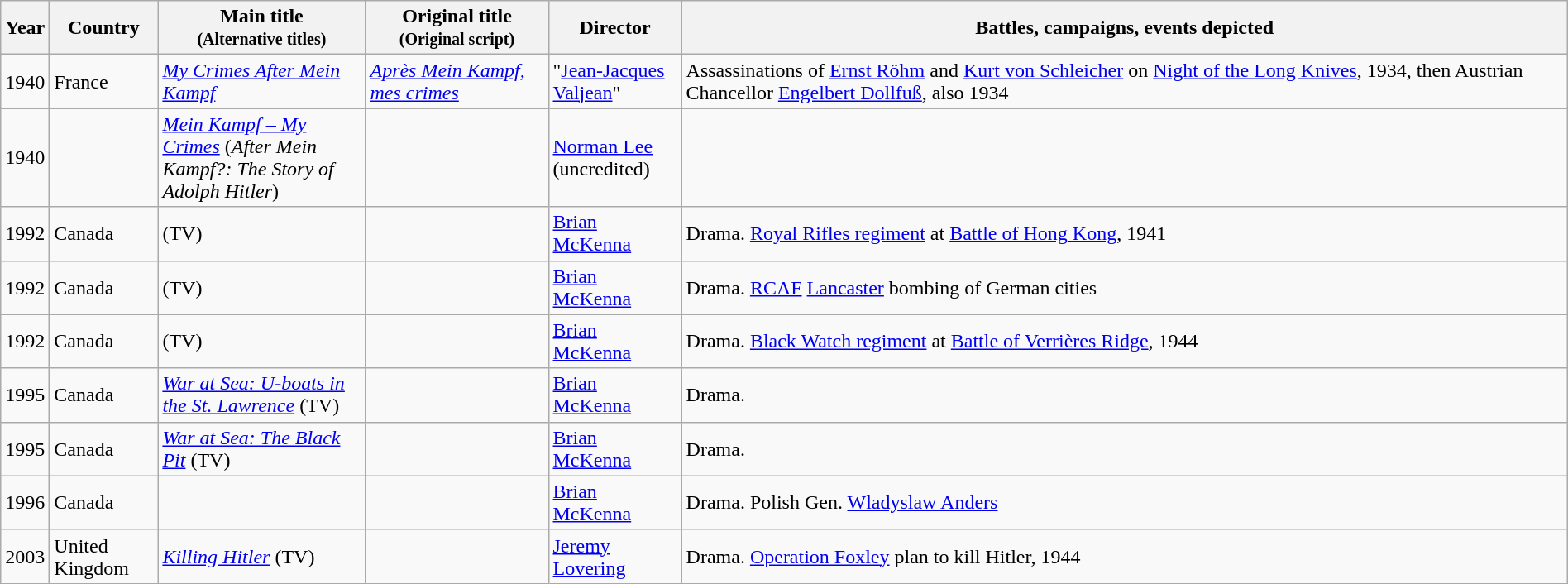<table class="wikitable sortable" style="width:100%;">
<tr>
<th class="unsortable">Year</th>
<th width= 80>Country</th>
<th width=160>Main title<br><small>(Alternative titles)</small></th>
<th width=140>Original title<br><small>(Original script)</small></th>
<th width=100>Director</th>
<th class="unsortable">Battles, campaigns, events depicted</th>
</tr>
<tr>
<td>1940</td>
<td>France</td>
<td><em><a href='#'>My Crimes After Mein Kampf</a></em></td>
<td><em><a href='#'>Après Mein Kampf, mes crimes</a></em></td>
<td>"<a href='#'>Jean-Jacques Valjean</a>"</td>
<td>Assassinations of <a href='#'>Ernst Röhm</a> and <a href='#'>Kurt von Schleicher</a> on <a href='#'>Night of the Long Knives</a>, 1934, then Austrian Chancellor <a href='#'>Engelbert Dollfuß</a>, also 1934</td>
</tr>
<tr>
<td>1940</td>
<td></td>
<td><em><a href='#'>Mein Kampf – My Crimes</a></em> (<em>After Mein Kampf?: The Story of Adolph Hitler</em>)</td>
<td></td>
<td><a href='#'>Norman Lee</a> (uncredited)</td>
<td></td>
</tr>
<tr>
<td>1992</td>
<td>Canada</td>
<td><em></em> (TV)</td>
<td></td>
<td><a href='#'>Brian McKenna</a></td>
<td>Drama. <a href='#'>Royal Rifles regiment</a> at <a href='#'>Battle of Hong Kong</a>, 1941</td>
</tr>
<tr>
<td>1992</td>
<td>Canada</td>
<td><em></em> (TV)</td>
<td></td>
<td><a href='#'>Brian McKenna</a></td>
<td>Drama. <a href='#'>RCAF</a> <a href='#'>Lancaster</a> bombing of German cities</td>
</tr>
<tr>
<td>1992</td>
<td>Canada</td>
<td><em></em> (TV)</td>
<td></td>
<td><a href='#'>Brian McKenna</a></td>
<td>Drama. <a href='#'>Black Watch regiment</a> at <a href='#'>Battle of Verrières Ridge</a>, 1944</td>
</tr>
<tr>
<td>1995</td>
<td>Canada</td>
<td><em><a href='#'>War at Sea: U-boats in the St. Lawrence</a></em> (TV)</td>
<td></td>
<td><a href='#'>Brian McKenna</a></td>
<td>Drama.</td>
</tr>
<tr>
<td>1995</td>
<td>Canada</td>
<td><em><a href='#'>War at Sea: The Black Pit</a></em> (TV)</td>
<td></td>
<td><a href='#'>Brian McKenna</a></td>
<td>Drama.</td>
</tr>
<tr>
<td>1996</td>
<td>Canada</td>
<td><em></em></td>
<td></td>
<td><a href='#'>Brian McKenna</a></td>
<td>Drama. Polish Gen. <a href='#'>Wladyslaw Anders</a></td>
</tr>
<tr>
<td>2003</td>
<td>United Kingdom</td>
<td><em><a href='#'>Killing Hitler</a></em> (TV)</td>
<td></td>
<td><a href='#'>Jeremy Lovering</a></td>
<td>Drama. <a href='#'>Operation Foxley</a> plan to kill Hitler, 1944</td>
</tr>
</table>
